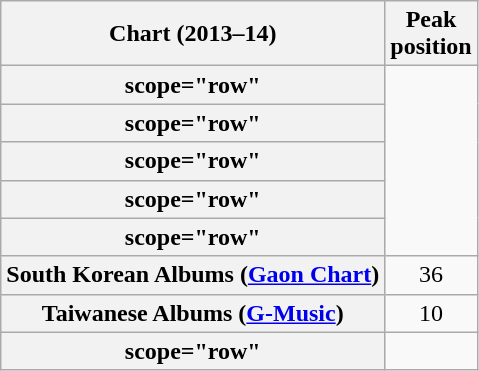<table class="wikitable sortable plainrowheaders" style="text-align:center">
<tr>
<th scope="col">Chart (2013–14)</th>
<th scope="col">Peak<br>position</th>
</tr>
<tr>
<th>scope="row"</th>
</tr>
<tr>
<th>scope="row"</th>
</tr>
<tr>
<th>scope="row"</th>
</tr>
<tr>
<th>scope="row"</th>
</tr>
<tr>
<th>scope="row"</th>
</tr>
<tr>
<th scope="row">South Korean Albums (<a href='#'>Gaon Chart</a>)</th>
<td style="text-align:center;">36</td>
</tr>
<tr>
<th scope="row">Taiwanese Albums (<a href='#'>G-Music</a>)</th>
<td style="text-align:center;">10</td>
</tr>
<tr>
<th>scope="row"</th>
</tr>
</table>
